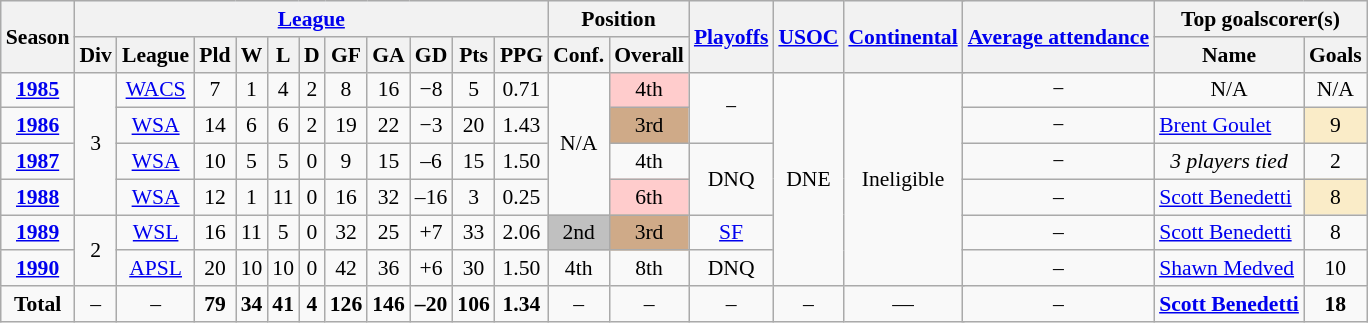<table class="wikitable" style="font-size:90%; text-align:center;">
<tr style="background:#f0f6ff;">
<th rowspan=2>Season</th>
<th colspan=11><a href='#'>League</a></th>
<th colspan=2>Position</th>
<th rowspan=2><a href='#'>Playoffs</a></th>
<th rowspan=2><a href='#'>USOC</a></th>
<th rowspan=2 colspan=2><a href='#'>Continental</a></th>
<th rowspan=2><a href='#'>Average attendance</a></th>
<th colspan=2>Top goalscorer(s)</th>
</tr>
<tr>
<th>Div</th>
<th>League</th>
<th>Pld</th>
<th>W</th>
<th>L</th>
<th>D</th>
<th>GF</th>
<th>GA</th>
<th>GD</th>
<th>Pts</th>
<th>PPG</th>
<th>Conf.</th>
<th>Overall</th>
<th>Name</th>
<th>Goals</th>
</tr>
<tr>
<td><strong><a href='#'>1985</a></strong></td>
<td rowspan=4>3</td>
<td><a href='#'>WACS</a></td>
<td>7</td>
<td>1</td>
<td>4</td>
<td>2</td>
<td>8</td>
<td>16</td>
<td>−8</td>
<td>5</td>
<td>0.71</td>
<td rowspan=4>N/A</td>
<td style=background:#FFCCCC>4th</td>
<td rowspan=2>−</td>
<td rowspan=6>DNE</td>
<td colspan=2 rowspan=6>Ineligible</td>
<td>−</td>
<td align="center">N/A</td>
<td>N/A</td>
</tr>
<tr>
<td><strong><a href='#'>1986</a></strong></td>
<td><a href='#'>WSA</a></td>
<td>14</td>
<td>6</td>
<td>6</td>
<td>2</td>
<td>19</td>
<td>22</td>
<td>−3</td>
<td>20</td>
<td>1.43</td>
<td bgcolor=CFAA88>3rd</td>
<td>−</td>
<td align="left"> <a href='#'>Brent Goulet</a></td>
<td style=background:#FAECC8;">9</td>
</tr>
<tr>
<td><strong><a href='#'>1987</a></strong></td>
<td><a href='#'>WSA</a></td>
<td>10</td>
<td>5</td>
<td>5</td>
<td>0</td>
<td>9</td>
<td>15</td>
<td>–6</td>
<td>15</td>
<td>1.50</td>
<td>4th</td>
<td rowspan=2>DNQ</td>
<td>−</td>
<td align="center"><em>3 players tied</em></td>
<td>2</td>
</tr>
<tr>
<td><strong><a href='#'>1988</a></strong></td>
<td><a href='#'>WSA</a></td>
<td>12</td>
<td>1</td>
<td>11</td>
<td>0</td>
<td>16</td>
<td>32</td>
<td>–16</td>
<td>3</td>
<td>0.25</td>
<td style=background:#FFCCCC>6th</td>
<td>–</td>
<td align="left"> <a href='#'>Scott Benedetti</a></td>
<td style=background:#FAECC8;">8</td>
</tr>
<tr>
<td><strong><a href='#'>1989</a></strong></td>
<td rowspan=2>2</td>
<td><a href='#'>WSL</a></td>
<td>16</td>
<td>11</td>
<td>5</td>
<td>0</td>
<td>32</td>
<td>25</td>
<td>+7</td>
<td>33</td>
<td>2.06</td>
<td bgcolor=silver>2nd</td>
<td bgcolor=CFAA88>3rd</td>
<td><a href='#'>SF</a></td>
<td>–</td>
<td align="left"> <a href='#'>Scott Benedetti</a></td>
<td>8</td>
</tr>
<tr>
<td><strong><a href='#'>1990</a></strong></td>
<td><a href='#'>APSL</a></td>
<td>20</td>
<td>10</td>
<td>10</td>
<td>0</td>
<td>42</td>
<td>36</td>
<td>+6</td>
<td>30</td>
<td>1.50</td>
<td>4th</td>
<td>8th</td>
<td>DNQ</td>
<td>–</td>
<td align="left"> <a href='#'>Shawn Medved</a></td>
<td>10</td>
</tr>
<tr>
<td><strong>Total</strong></td>
<td>–</td>
<td>–</td>
<td><strong>79</strong></td>
<td><strong>34</strong></td>
<td><strong>41</strong></td>
<td><strong>4</strong></td>
<td><strong>126</strong></td>
<td><strong>146</strong></td>
<td><strong>–20</strong></td>
<td><strong>106</strong></td>
<td><strong>1.34</strong></td>
<td>–</td>
<td>–</td>
<td>–</td>
<td>–</td>
<td colspan="2">—</td>
<td>–</td>
<td align="left"> <strong><a href='#'>Scott Benedetti</a></strong></td>
<td><strong>18</strong></td>
</tr>
</table>
